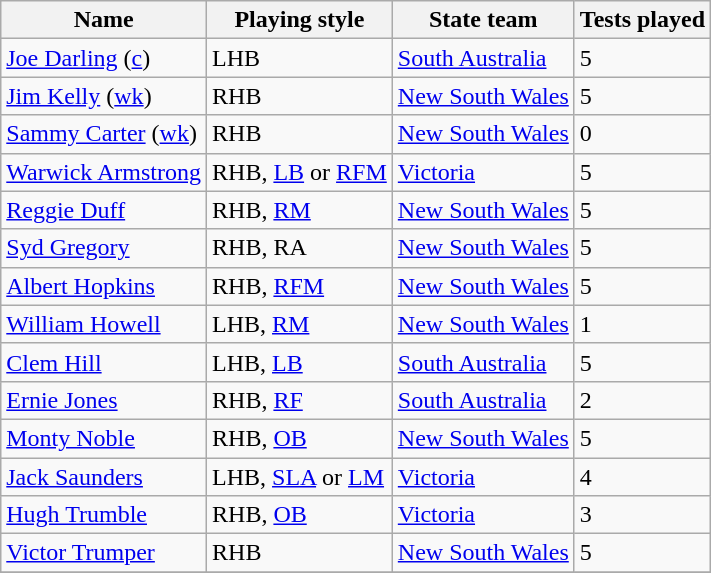<table class="wikitable sortable">
<tr>
<th>Name</th>
<th>Playing style</th>
<th>State team</th>
<th>Tests played</th>
</tr>
<tr>
<td><a href='#'>Joe Darling</a> (<a href='#'>c</a>)</td>
<td>LHB</td>
<td><a href='#'>South Australia</a></td>
<td>5</td>
</tr>
<tr>
<td><a href='#'>Jim Kelly</a> (<a href='#'>wk</a>)</td>
<td>RHB</td>
<td><a href='#'>New South Wales</a></td>
<td>5</td>
</tr>
<tr>
<td><a href='#'>Sammy Carter</a> (<a href='#'>wk</a>)</td>
<td>RHB</td>
<td><a href='#'>New South Wales</a></td>
<td>0</td>
</tr>
<tr>
<td><a href='#'>Warwick Armstrong</a></td>
<td>RHB, <a href='#'>LB</a> or <a href='#'>RFM</a></td>
<td><a href='#'>Victoria</a></td>
<td>5</td>
</tr>
<tr>
<td><a href='#'>Reggie Duff</a></td>
<td>RHB, <a href='#'>RM</a></td>
<td><a href='#'>New South Wales</a></td>
<td>5</td>
</tr>
<tr>
<td><a href='#'>Syd Gregory</a></td>
<td>RHB, RA</td>
<td><a href='#'>New South Wales</a></td>
<td>5</td>
</tr>
<tr>
<td><a href='#'>Albert Hopkins</a></td>
<td>RHB, <a href='#'>RFM</a></td>
<td><a href='#'>New South Wales</a></td>
<td>5</td>
</tr>
<tr>
<td><a href='#'>William Howell</a></td>
<td>LHB, <a href='#'>RM</a></td>
<td><a href='#'>New South Wales</a></td>
<td>1</td>
</tr>
<tr>
<td><a href='#'>Clem Hill</a></td>
<td>LHB, <a href='#'>LB</a></td>
<td><a href='#'>South Australia</a></td>
<td>5</td>
</tr>
<tr>
<td><a href='#'>Ernie Jones</a></td>
<td>RHB, <a href='#'>RF</a></td>
<td><a href='#'>South Australia</a></td>
<td>2</td>
</tr>
<tr>
<td><a href='#'>Monty Noble</a></td>
<td>RHB, <a href='#'>OB</a></td>
<td><a href='#'>New South Wales</a></td>
<td>5</td>
</tr>
<tr>
<td><a href='#'>Jack Saunders</a></td>
<td>LHB, <a href='#'>SLA</a> or <a href='#'>LM</a></td>
<td><a href='#'>Victoria</a></td>
<td>4</td>
</tr>
<tr>
<td><a href='#'>Hugh Trumble</a></td>
<td>RHB, <a href='#'>OB</a></td>
<td><a href='#'>Victoria</a></td>
<td>3</td>
</tr>
<tr>
<td><a href='#'>Victor Trumper</a></td>
<td>RHB</td>
<td><a href='#'>New South Wales</a></td>
<td>5</td>
</tr>
<tr>
</tr>
</table>
